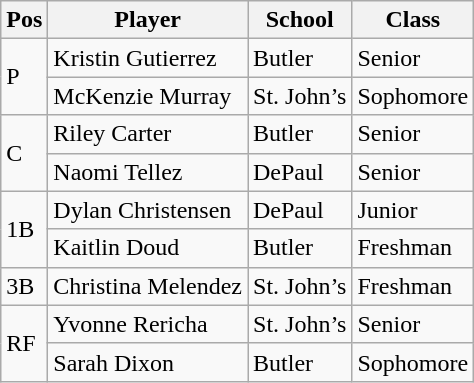<table class=wikitable>
<tr>
<th>Pos</th>
<th>Player</th>
<th>School</th>
<th>Class</th>
</tr>
<tr>
<td rowspan=2>P</td>
<td>Kristin Gutierrez</td>
<td>Butler</td>
<td>Senior</td>
</tr>
<tr>
<td>McKenzie Murray</td>
<td>St. John’s</td>
<td>Sophomore</td>
</tr>
<tr>
<td rowspan=2>C</td>
<td>Riley Carter</td>
<td>Butler</td>
<td>Senior</td>
</tr>
<tr>
<td>Naomi Tellez</td>
<td>DePaul</td>
<td>Senior</td>
</tr>
<tr>
<td rowspan=2>1B</td>
<td>Dylan Christensen</td>
<td>DePaul</td>
<td>Junior</td>
</tr>
<tr>
<td>Kaitlin Doud</td>
<td>Butler</td>
<td>Freshman</td>
</tr>
<tr>
<td>3B</td>
<td>Christina Melendez</td>
<td>St. John’s</td>
<td>Freshman</td>
</tr>
<tr>
<td rowspan=2>RF</td>
<td>Yvonne Rericha</td>
<td>St. John’s</td>
<td>Senior</td>
</tr>
<tr>
<td>Sarah Dixon</td>
<td>Butler</td>
<td>Sophomore</td>
</tr>
</table>
